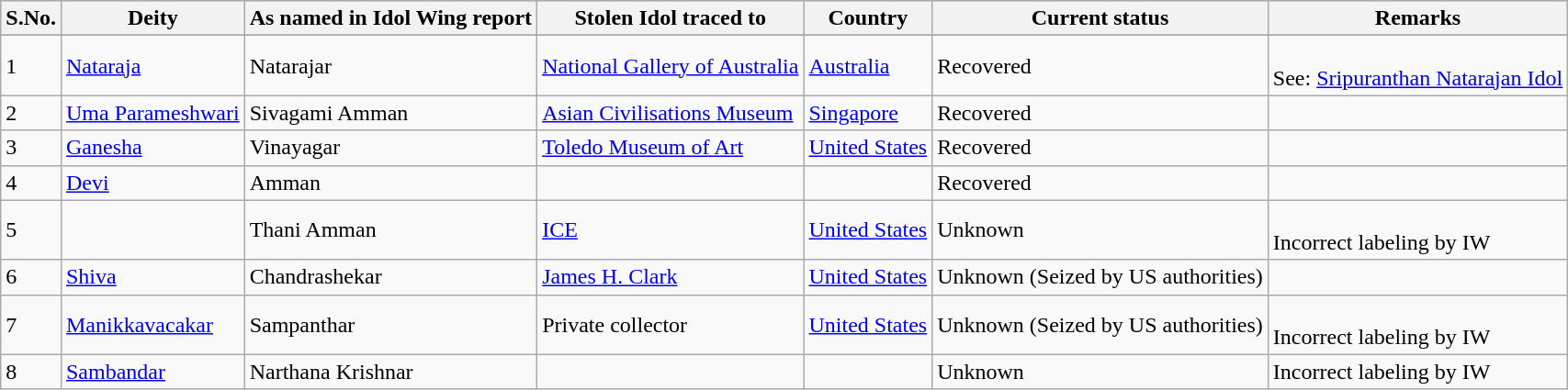<table class="wikitable" sortable>
<tr style="background:#FFC569">
<th scope="col">S.No.</th>
<th scope="col">Deity</th>
<th scope="col">As named in Idol Wing report</th>
<th scope="col">Stolen Idol traced to</th>
<th scope="col">Country</th>
<th scope="col">Current status</th>
<th scope="col">Remarks</th>
</tr>
<tr align="center">
</tr>
<tr style="background:#ffe;">
</tr>
<tr>
<td>1</td>
<td><a href='#'>Nataraja</a></td>
<td>Natarajar</td>
<td><a href='#'>National Gallery of Australia</a></td>
<td><a href='#'>Australia</a></td>
<td>Recovered</td>
<td><br>See: <a href='#'>Sripuranthan Natarajan Idol</a></td>
</tr>
<tr>
<td>2</td>
<td><a href='#'>Uma Parameshwari</a></td>
<td>Sivagami Amman</td>
<td><a href='#'>Asian Civilisations Museum</a></td>
<td><a href='#'>Singapore</a></td>
<td>Recovered</td>
<td></td>
</tr>
<tr>
<td>3</td>
<td><a href='#'>Ganesha</a></td>
<td>Vinayagar</td>
<td><a href='#'>Toledo Museum of Art</a></td>
<td><a href='#'>United States</a></td>
<td>Recovered</td>
<td></td>
</tr>
<tr>
<td>4</td>
<td><a href='#'>Devi</a></td>
<td>Amman</td>
<td></td>
<td></td>
<td>Recovered</td>
<td></td>
</tr>
<tr>
<td>5</td>
<td></td>
<td>Thani Amman</td>
<td><a href='#'>ICE</a></td>
<td><a href='#'>United States</a></td>
<td>Unknown</td>
<td><br>Incorrect labeling by IW</td>
</tr>
<tr>
<td>6</td>
<td><a href='#'>Shiva</a></td>
<td>Chandrashekar</td>
<td><a href='#'>James H. Clark</a></td>
<td><a href='#'>United States</a></td>
<td>Unknown (Seized by US authorities)</td>
<td></td>
</tr>
<tr>
<td>7</td>
<td><a href='#'>Manikkavacakar</a></td>
<td>Sampanthar</td>
<td>Private collector</td>
<td><a href='#'>United States</a></td>
<td>Unknown (Seized by US authorities)</td>
<td> <br>Incorrect labeling by IW</td>
</tr>
<tr>
<td>8</td>
<td><a href='#'>Sambandar</a></td>
<td>Narthana Krishnar</td>
<td></td>
<td></td>
<td>Unknown</td>
<td>Incorrect labeling by IW</td>
</tr>
</table>
